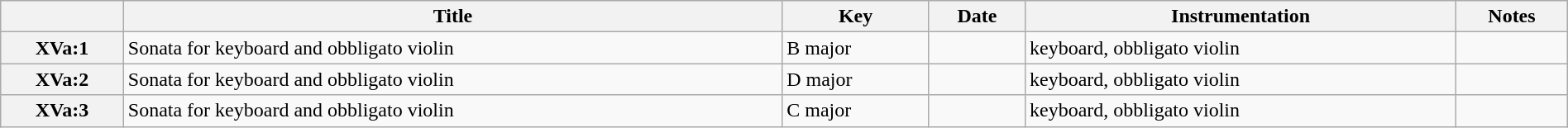<table class="wikitable sortable" style="text-align: left" width=100%>
<tr>
<th scope="col"><a href='#'></a></th>
<th scope="col">Title</th>
<th scope="col">Key</th>
<th scope="col">Date</th>
<th scope="col">Instrumentation</th>
<th scope="col">Notes</th>
</tr>
<tr>
<th scope="row">XVa:1</th>
<td>Sonata for keyboard and obbligato violin</td>
<td>B major</td>
<td></td>
<td>keyboard, obbligato violin</td>
<td></td>
</tr>
<tr>
<th scope="row">XVa:2</th>
<td>Sonata for keyboard and obbligato violin</td>
<td>D major</td>
<td></td>
<td>keyboard, obbligato violin</td>
<td></td>
</tr>
<tr>
<th scope="row">XVa:3</th>
<td>Sonata for keyboard and obbligato violin</td>
<td>C major</td>
<td></td>
<td>keyboard, obbligato violin</td>
<td></td>
</tr>
</table>
